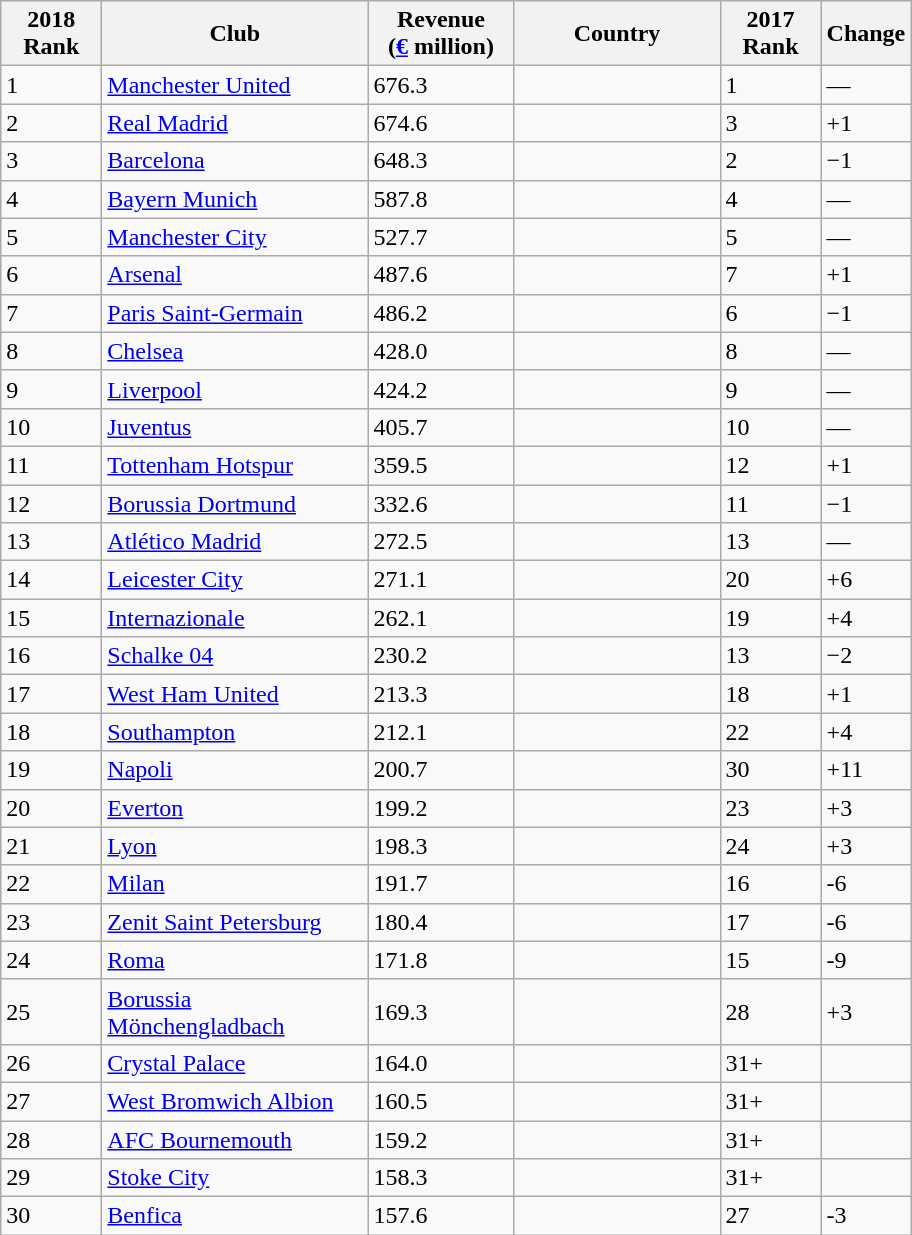<table class="wikitable sortable">
<tr>
<th scope="col" width=60>2018 <br> Rank</th>
<th scope="col" width=170>Club</th>
<th scope="col" width=90>Revenue <br>(<a href='#'>€</a> million)</th>
<th scope="col" width=130>Country</th>
<th scope="col" width=60>2017 <br> Rank</th>
<th scope="col" width=50>Change</th>
</tr>
<tr>
<td>1</td>
<td><a href='#'>Manchester United</a></td>
<td>676.3</td>
<td></td>
<td>1</td>
<td> —</td>
</tr>
<tr>
<td>2</td>
<td><a href='#'>Real Madrid</a></td>
<td>674.6</td>
<td></td>
<td>3</td>
<td> +1</td>
</tr>
<tr>
<td>3</td>
<td><a href='#'>Barcelona</a></td>
<td>648.3</td>
<td></td>
<td>2</td>
<td> −1</td>
</tr>
<tr>
<td>4</td>
<td><a href='#'>Bayern Munich</a></td>
<td>587.8</td>
<td></td>
<td>4</td>
<td> —</td>
</tr>
<tr>
<td>5</td>
<td><a href='#'>Manchester City</a></td>
<td>527.7</td>
<td></td>
<td>5</td>
<td> —</td>
</tr>
<tr>
<td>6</td>
<td><a href='#'>Arsenal</a></td>
<td>487.6</td>
<td></td>
<td>7</td>
<td> +1</td>
</tr>
<tr>
<td>7</td>
<td><a href='#'>Paris Saint-Germain</a></td>
<td>486.2</td>
<td></td>
<td>6</td>
<td> −1</td>
</tr>
<tr>
<td>8</td>
<td><a href='#'>Chelsea</a></td>
<td>428.0</td>
<td></td>
<td>8</td>
<td> —</td>
</tr>
<tr>
<td>9</td>
<td><a href='#'>Liverpool</a></td>
<td>424.2</td>
<td></td>
<td>9</td>
<td> —</td>
</tr>
<tr>
<td>10</td>
<td><a href='#'>Juventus</a></td>
<td>405.7</td>
<td></td>
<td>10</td>
<td> —</td>
</tr>
<tr>
<td>11</td>
<td><a href='#'>Tottenham Hotspur</a></td>
<td>359.5</td>
<td></td>
<td>12</td>
<td> +1</td>
</tr>
<tr>
<td>12</td>
<td><a href='#'>Borussia Dortmund</a></td>
<td>332.6</td>
<td></td>
<td>11</td>
<td> −1</td>
</tr>
<tr>
<td>13</td>
<td><a href='#'>Atlético Madrid</a></td>
<td>272.5</td>
<td></td>
<td>13</td>
<td> —</td>
</tr>
<tr>
<td>14</td>
<td><a href='#'>Leicester City</a></td>
<td>271.1</td>
<td></td>
<td>20</td>
<td> +6</td>
</tr>
<tr>
<td>15</td>
<td><a href='#'>Internazionale</a></td>
<td>262.1</td>
<td></td>
<td>19</td>
<td> +4</td>
</tr>
<tr>
<td>16</td>
<td><a href='#'>Schalke 04</a></td>
<td>230.2</td>
<td></td>
<td>13</td>
<td> −2</td>
</tr>
<tr>
<td>17</td>
<td><a href='#'>West Ham United</a></td>
<td>213.3</td>
<td></td>
<td>18</td>
<td> +1</td>
</tr>
<tr>
<td>18</td>
<td><a href='#'>Southampton</a></td>
<td>212.1</td>
<td></td>
<td>22</td>
<td> +4</td>
</tr>
<tr>
<td>19</td>
<td><a href='#'>Napoli</a></td>
<td>200.7</td>
<td></td>
<td>30</td>
<td> +11</td>
</tr>
<tr>
<td>20</td>
<td><a href='#'>Everton</a></td>
<td>199.2</td>
<td></td>
<td>23</td>
<td> +3</td>
</tr>
<tr>
<td>21</td>
<td><a href='#'>Lyon</a></td>
<td>198.3</td>
<td></td>
<td>24</td>
<td> +3</td>
</tr>
<tr>
<td>22</td>
<td><a href='#'>Milan</a></td>
<td>191.7</td>
<td></td>
<td>16</td>
<td> -6</td>
</tr>
<tr>
<td>23</td>
<td><a href='#'>Zenit Saint Petersburg</a></td>
<td>180.4</td>
<td></td>
<td>17</td>
<td> -6</td>
</tr>
<tr>
<td>24</td>
<td><a href='#'>Roma</a></td>
<td>171.8</td>
<td></td>
<td>15</td>
<td> -9</td>
</tr>
<tr>
<td>25</td>
<td><a href='#'>Borussia Mönchengladbach</a></td>
<td>169.3</td>
<td></td>
<td>28</td>
<td> +3</td>
</tr>
<tr>
<td>26</td>
<td><a href='#'>Crystal Palace</a></td>
<td>164.0</td>
<td></td>
<td>31+</td>
<td></td>
</tr>
<tr>
<td>27</td>
<td><a href='#'>West Bromwich Albion</a></td>
<td>160.5</td>
<td></td>
<td>31+</td>
<td></td>
</tr>
<tr>
<td>28</td>
<td><a href='#'>AFC Bournemouth</a></td>
<td>159.2</td>
<td></td>
<td>31+</td>
<td></td>
</tr>
<tr>
<td>29</td>
<td><a href='#'>Stoke City</a></td>
<td>158.3</td>
<td></td>
<td>31+</td>
<td></td>
</tr>
<tr>
<td>30</td>
<td><a href='#'>Benfica</a></td>
<td>157.6</td>
<td></td>
<td>27</td>
<td> -3</td>
</tr>
</table>
